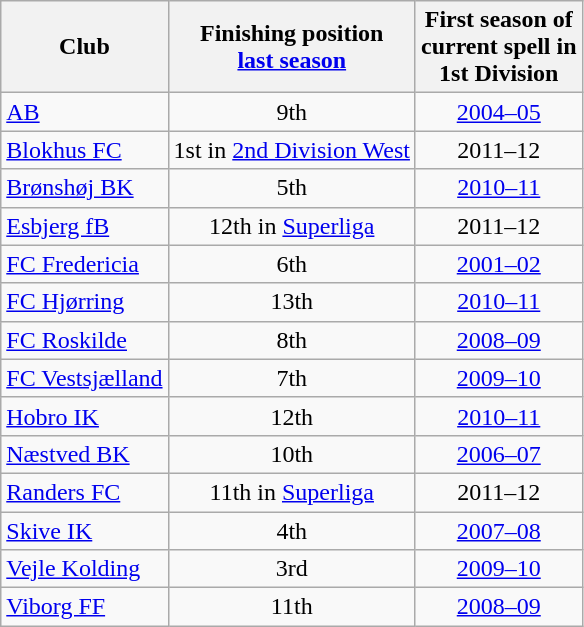<table class="wikitable" style="text-align:center;">
<tr>
<th>Club<br></th>
<th>Finishing position<br><a href='#'>last season</a></th>
<th>First season of<br>current spell in<br>1st Division</th>
</tr>
<tr>
<td style="text-align:left;"><a href='#'>AB</a></td>
<td>9th</td>
<td><a href='#'>2004–05</a></td>
</tr>
<tr>
<td style="text-align:left;"><a href='#'>Blokhus FC</a></td>
<td>1st in <a href='#'>2nd Division West</a></td>
<td>2011–12</td>
</tr>
<tr>
<td style="text-align:left;"><a href='#'>Brønshøj BK</a></td>
<td>5th</td>
<td><a href='#'>2010–11</a></td>
</tr>
<tr>
<td style="text-align:left;"><a href='#'>Esbjerg fB</a></td>
<td>12th in <a href='#'>Superliga</a></td>
<td>2011–12</td>
</tr>
<tr>
<td style="text-align:left;"><a href='#'>FC Fredericia</a></td>
<td>6th</td>
<td><a href='#'>2001–02</a></td>
</tr>
<tr>
<td style="text-align:left;"><a href='#'>FC Hjørring</a></td>
<td>13th</td>
<td><a href='#'>2010–11</a></td>
</tr>
<tr>
<td style="text-align:left;"><a href='#'>FC Roskilde</a></td>
<td>8th</td>
<td><a href='#'>2008–09</a></td>
</tr>
<tr>
<td style="text-align:left;"><a href='#'>FC Vestsjælland</a></td>
<td>7th</td>
<td><a href='#'>2009–10</a></td>
</tr>
<tr>
<td style="text-align:left;"><a href='#'>Hobro IK</a></td>
<td>12th</td>
<td><a href='#'>2010–11</a></td>
</tr>
<tr>
<td style="text-align:left;"><a href='#'>Næstved BK</a></td>
<td>10th</td>
<td><a href='#'>2006–07</a></td>
</tr>
<tr>
<td style="text-align:left;"><a href='#'>Randers FC</a></td>
<td>11th in <a href='#'>Superliga</a></td>
<td>2011–12</td>
</tr>
<tr>
<td style="text-align:left;"><a href='#'>Skive IK</a></td>
<td>4th</td>
<td><a href='#'>2007–08</a></td>
</tr>
<tr>
<td style="text-align:left;"><a href='#'>Vejle Kolding</a></td>
<td>3rd</td>
<td><a href='#'>2009–10</a></td>
</tr>
<tr>
<td style="text-align:left;"><a href='#'>Viborg FF</a></td>
<td>11th</td>
<td><a href='#'>2008–09</a></td>
</tr>
</table>
